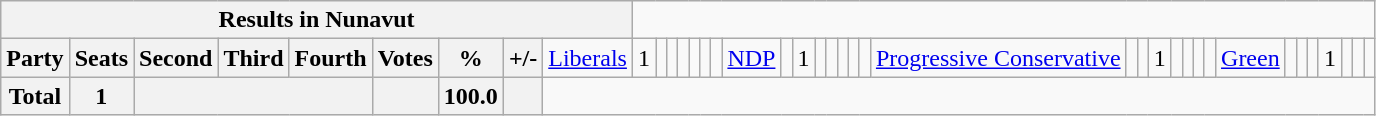<table class="wikitable">
<tr>
<th colspan=10>Results in Nunavut</th>
</tr>
<tr>
<th colspan=2>Party</th>
<th>Seats</th>
<th>Second</th>
<th>Third</th>
<th>Fourth</th>
<th>Votes</th>
<th>%</th>
<th>+/-<br></th>
<td><a href='#'>Liberals</a></td>
<td align="right">1</td>
<td align="right"></td>
<td align="right"></td>
<td align="right"></td>
<td align="right"></td>
<td align="right"></td>
<td align="right"><br></td>
<td><a href='#'>NDP</a></td>
<td align="right"></td>
<td align="right">1</td>
<td align="right"></td>
<td align="right"></td>
<td align="right"></td>
<td align="right"></td>
<td align="right"><br></td>
<td><a href='#'>Progressive Conservative</a></td>
<td align="right"></td>
<td align="right"></td>
<td align="right">1</td>
<td align="right"></td>
<td align="right"></td>
<td align="right"></td>
<td align="right"><br></td>
<td><a href='#'>Green</a></td>
<td align="right"></td>
<td align="right"></td>
<td align="right"></td>
<td align="right">1</td>
<td align="right"></td>
<td align="right"></td>
<td align="right"></td>
</tr>
<tr>
<th colspan="2">Total</th>
<th>1</th>
<th colspan="3"></th>
<th></th>
<th>100.0</th>
<th></th>
</tr>
</table>
